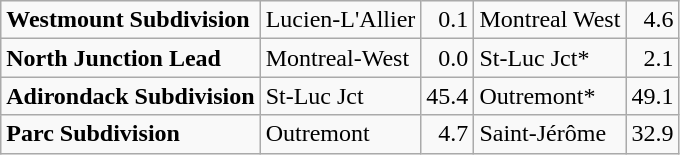<table class="wikitable" style="margin-left:1em">
<tr>
<td><strong>Westmount Subdivision</strong></td>
<td>Lucien-L'Allier</td>
<td align=right>0.1</td>
<td>Montreal West</td>
<td align=right>4.6</td>
</tr>
<tr>
<td><strong>North Junction Lead</strong></td>
<td>Montreal-West</td>
<td align=right>0.0</td>
<td>St-Luc Jct*</td>
<td align=right>2.1</td>
</tr>
<tr>
<td><strong>Adirondack Subdivision</strong></td>
<td>St-Luc Jct</td>
<td align=right>45.4</td>
<td>Outremont*</td>
<td align=right>49.1</td>
</tr>
<tr>
<td><strong>Parc Subdivision</strong></td>
<td>Outremont</td>
<td align=right>4.7</td>
<td>Saint-Jérôme</td>
<td align=right>32.9</td>
</tr>
</table>
